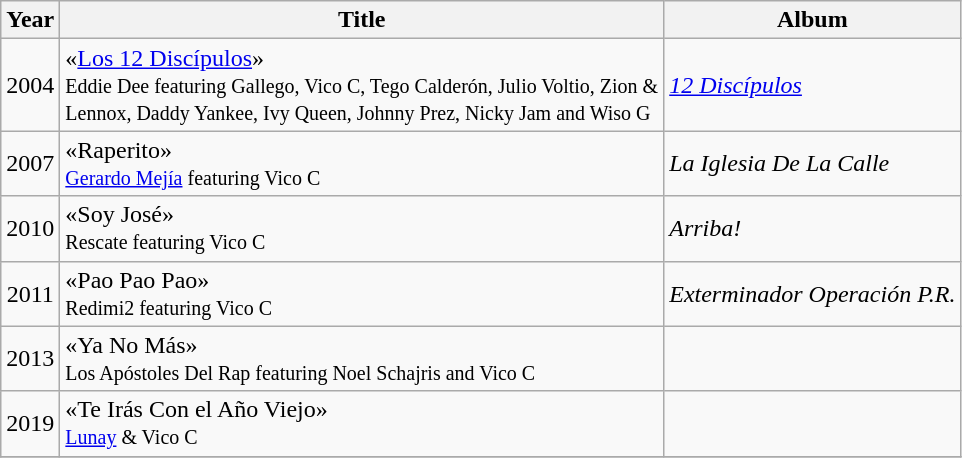<table class="wikitable">
<tr>
<th align="center">Year</th>
<th align="center">Title</th>
<th align="center">Album</th>
</tr>
<tr>
<td align="center">2004</td>
<td>«<a href='#'>Los 12 Discípulos</a>»<br><small>Eddie Dee featuring Gallego, Vico C, Tego Calderón, Julio Voltio, Zion &<br>Lennox, Daddy Yankee, Ivy Queen, Johnny Prez, Nicky Jam and Wiso G</small></td>
<td><em><a href='#'>12 Discípulos</a></em></td>
</tr>
<tr>
<td align="center">2007</td>
<td>«Raperito»<br><small><a href='#'>Gerardo Mejía</a> featuring Vico C</small></td>
<td><em>La Iglesia De La Calle</em></td>
</tr>
<tr>
<td align="center">2010</td>
<td>«Soy José»<br><small>Rescate featuring Vico C</small></td>
<td><em>Arriba!</em></td>
</tr>
<tr>
<td align="center">2011</td>
<td>«Pao Pao Pao»<br><small>Redimi2 featuring Vico C</small></td>
<td><em>Exterminador Operación P.R.</em></td>
</tr>
<tr>
<td align="center">2013</td>
<td>«Ya No Más»<br><small>Los Apóstoles Del Rap featuring Noel Schajris and Vico C</small></td>
<td></td>
</tr>
<tr>
<td>2019</td>
<td>«Te Irás Con el Año Viejo»<br><small><a href='#'>Lunay</a> & Vico C</small></td>
<td></td>
</tr>
<tr>
</tr>
</table>
